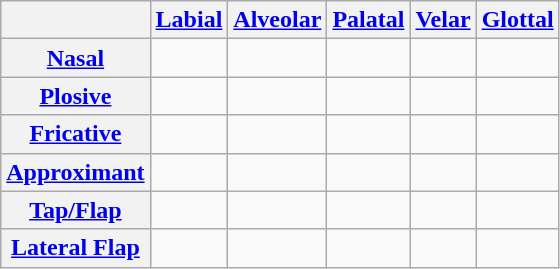<table class="wikitable" style="text-align:center;">
<tr>
<th></th>
<th><a href='#'>Labial</a></th>
<th><a href='#'>Alveolar</a></th>
<th><a href='#'>Palatal</a></th>
<th><a href='#'>Velar</a></th>
<th><a href='#'>Glottal</a></th>
</tr>
<tr>
<th><a href='#'>Nasal</a></th>
<td></td>
<td></td>
<td></td>
<td></td>
<td></td>
</tr>
<tr>
<th><a href='#'>Plosive</a></th>
<td></td>
<td> </td>
<td></td>
<td> </td>
<td></td>
</tr>
<tr>
<th><a href='#'>Fricative</a></th>
<td></td>
<td></td>
<td></td>
<td></td>
<td></td>
</tr>
<tr>
<th><a href='#'>Approximant</a></th>
<td></td>
<td></td>
<td></td>
<td></td>
</tr>
<tr>
<th><a href='#'>Tap/Flap</a></th>
<td></td>
<td></td>
<td></td>
<td></td>
<td></td>
</tr>
<tr>
<th><a href='#'>Lateral Flap</a></th>
<td></td>
<td></td>
<td></td>
<td></td>
<td></td>
</tr>
</table>
